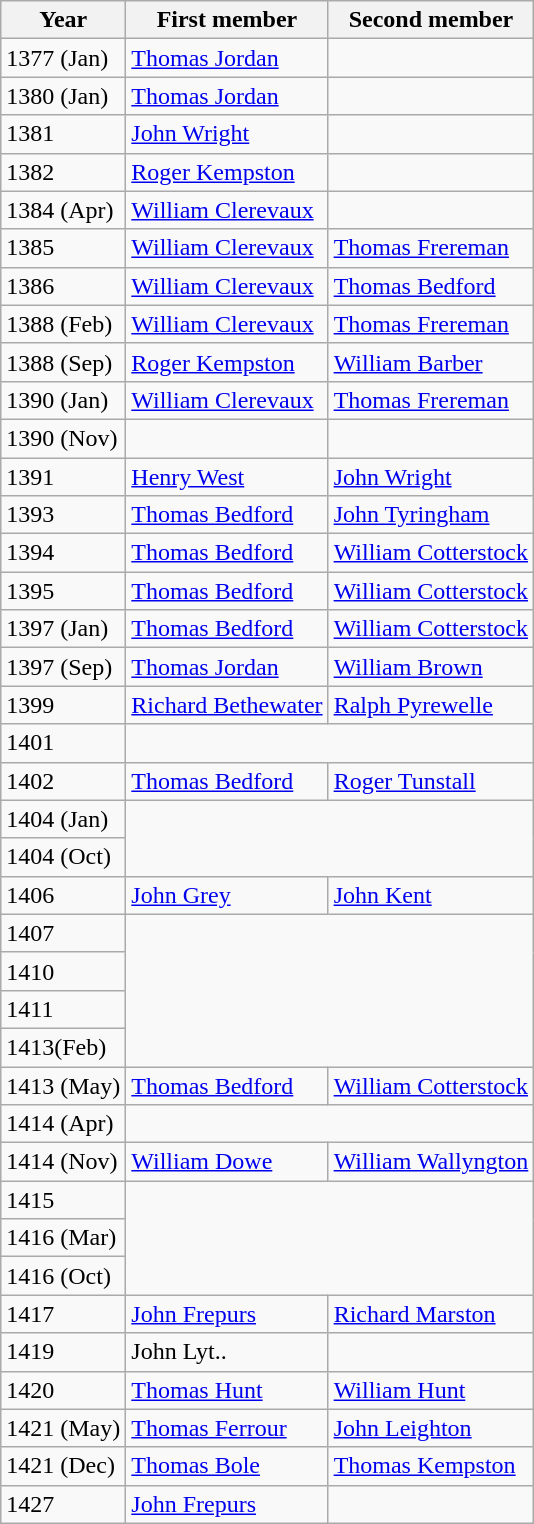<table class="wikitable">
<tr>
<th>Year</th>
<th>First member</th>
<th>Second member</th>
</tr>
<tr>
<td>1377 (Jan)</td>
<td><a href='#'>Thomas Jordan</a></td>
<td></td>
</tr>
<tr>
<td>1380 (Jan)</td>
<td><a href='#'>Thomas Jordan</a></td>
<td></td>
</tr>
<tr>
<td>1381</td>
<td><a href='#'>John Wright</a></td>
</tr>
<tr>
<td>1382</td>
<td><a href='#'>Roger Kempston</a></td>
<td></td>
</tr>
<tr>
<td>1384 (Apr)</td>
<td><a href='#'>William Clerevaux</a></td>
<td></td>
</tr>
<tr>
<td>1385</td>
<td><a href='#'>William Clerevaux</a></td>
<td><a href='#'>Thomas Frereman</a></td>
</tr>
<tr>
<td>1386</td>
<td><a href='#'>William Clerevaux</a></td>
<td><a href='#'>Thomas Bedford</a></td>
</tr>
<tr>
<td>1388 (Feb)</td>
<td><a href='#'>William Clerevaux</a></td>
<td><a href='#'>Thomas Frereman</a></td>
</tr>
<tr>
<td>1388 (Sep)</td>
<td><a href='#'>Roger Kempston</a></td>
<td><a href='#'>William Barber</a></td>
</tr>
<tr>
<td>1390 (Jan)</td>
<td><a href='#'>William Clerevaux</a></td>
<td><a href='#'>Thomas Frereman</a></td>
</tr>
<tr>
<td>1390 (Nov)</td>
<td></td>
<td></td>
</tr>
<tr>
<td>1391</td>
<td><a href='#'>Henry West</a></td>
<td><a href='#'>John Wright</a></td>
</tr>
<tr>
<td>1393</td>
<td><a href='#'>Thomas Bedford</a></td>
<td><a href='#'>John Tyringham</a></td>
</tr>
<tr>
<td>1394</td>
<td><a href='#'>Thomas Bedford</a></td>
<td><a href='#'>William Cotterstock</a></td>
</tr>
<tr>
<td>1395</td>
<td><a href='#'>Thomas Bedford</a></td>
<td><a href='#'>William Cotterstock</a></td>
</tr>
<tr>
<td>1397 (Jan)</td>
<td><a href='#'>Thomas Bedford</a></td>
<td><a href='#'>William Cotterstock</a></td>
</tr>
<tr>
<td>1397 (Sep)</td>
<td><a href='#'>Thomas Jordan</a></td>
<td><a href='#'>William Brown</a></td>
</tr>
<tr>
<td>1399</td>
<td><a href='#'>Richard Bethewater</a></td>
<td><a href='#'>Ralph Pyrewelle</a></td>
</tr>
<tr>
<td>1401</td>
</tr>
<tr>
<td>1402</td>
<td><a href='#'>Thomas Bedford</a></td>
<td><a href='#'>Roger Tunstall</a></td>
</tr>
<tr>
<td>1404 (Jan)</td>
</tr>
<tr>
<td>1404 (Oct)</td>
</tr>
<tr>
<td>1406</td>
<td><a href='#'>John Grey</a></td>
<td><a href='#'>John Kent</a></td>
</tr>
<tr>
<td>1407</td>
</tr>
<tr>
<td>1410</td>
</tr>
<tr>
<td>1411</td>
</tr>
<tr>
<td>1413(Feb)</td>
</tr>
<tr>
<td>1413 (May)</td>
<td><a href='#'>Thomas Bedford</a></td>
<td><a href='#'>William Cotterstock</a></td>
</tr>
<tr>
<td>1414 (Apr)</td>
</tr>
<tr>
<td>1414 (Nov)</td>
<td><a href='#'>William Dowe</a></td>
<td><a href='#'>William Wallyngton</a></td>
</tr>
<tr>
<td>1415</td>
</tr>
<tr>
<td>1416 (Mar)</td>
</tr>
<tr>
<td>1416 (Oct)</td>
</tr>
<tr>
<td>1417</td>
<td><a href='#'>John Frepurs</a></td>
<td><a href='#'>Richard Marston</a></td>
</tr>
<tr>
<td>1419</td>
<td>John Lyt..</td>
<td></td>
</tr>
<tr>
<td>1420</td>
<td><a href='#'>Thomas Hunt</a></td>
<td><a href='#'>William Hunt</a></td>
</tr>
<tr>
<td>1421 (May)</td>
<td><a href='#'>Thomas Ferrour</a></td>
<td><a href='#'>John Leighton</a></td>
</tr>
<tr>
<td>1421 (Dec)</td>
<td><a href='#'>Thomas Bole</a></td>
<td><a href='#'>Thomas Kempston</a></td>
</tr>
<tr>
<td>1427</td>
<td><a href='#'>John Frepurs</a></td>
<td></td>
</tr>
</table>
